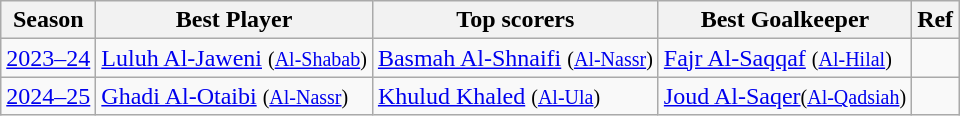<table class="wikitable sortable">
<tr>
<th>Season</th>
<th>Best Player</th>
<th>Top scorers</th>
<th>Best Goalkeeper</th>
<th>Ref</th>
</tr>
<tr>
<td><a href='#'>2023–24</a></td>
<td><a href='#'>Luluh Al-Jaweni</a> <small>(<a href='#'>Al-Shabab</a>)</small></td>
<td><a href='#'>Basmah Al-Shnaifi</a> <small>(<a href='#'>Al-Nassr</a>)</small></td>
<td><a href='#'>Fajr Al-Saqqaf</a> <small>(<a href='#'>Al-Hilal</a>)</small></td>
<td></td>
</tr>
<tr>
<td><a href='#'>2024–25</a></td>
<td><a href='#'>Ghadi Al-Otaibi</a> <small>(<a href='#'>Al-Nassr</a>)</small></td>
<td><a href='#'>Khulud Khaled</a> <small>(<a href='#'>Al-Ula</a>)</small></td>
<td><a href='#'>Joud Al-Saqer</a><small>(<a href='#'>Al-Qadsiah</a>)</small></td>
</tr>
</table>
